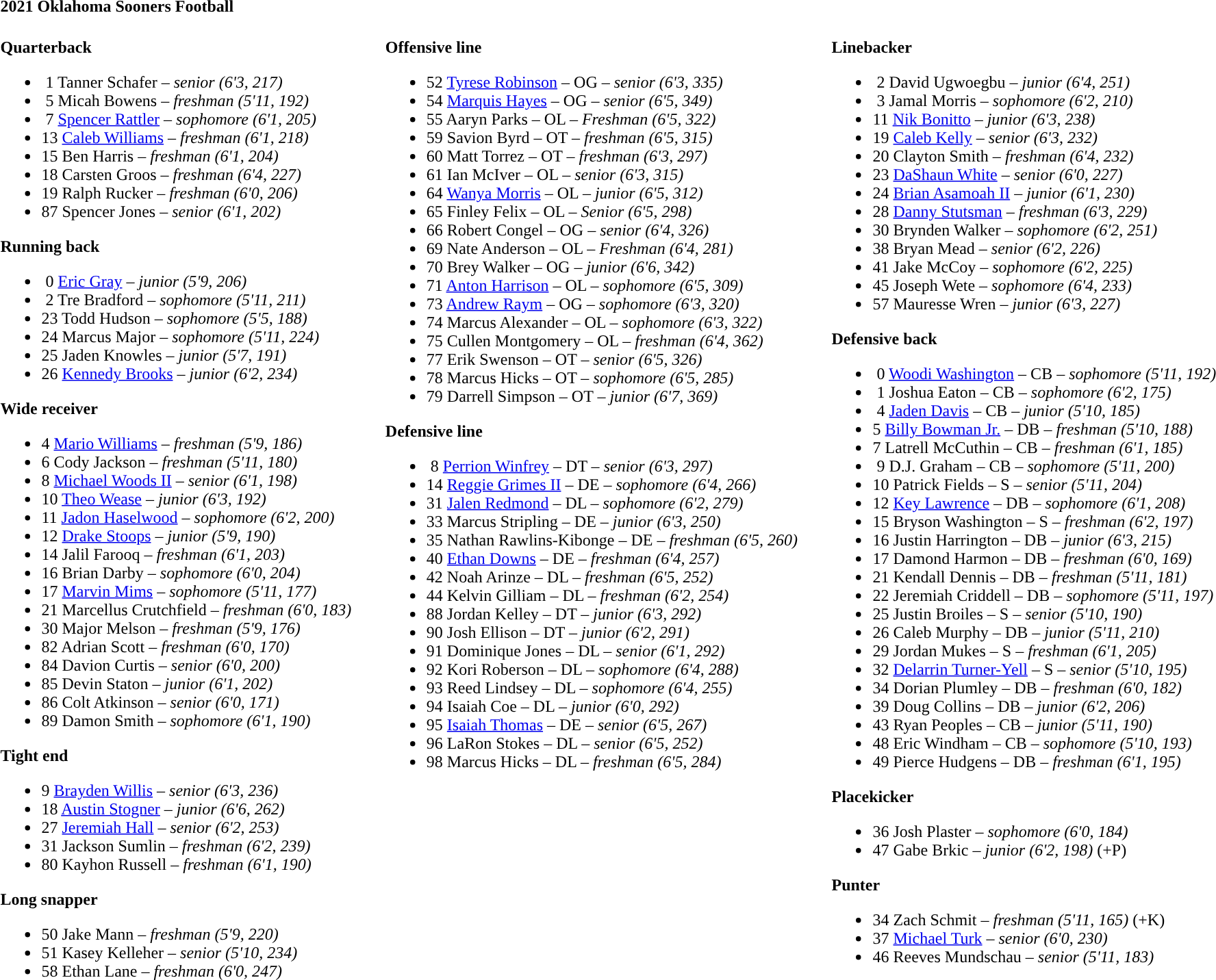<table class="toccolours" style="text-align: left;">
<tr>
<td colspan=11><strong>2021 Oklahoma Sooners Football</strong></td>
</tr>
<tr>
<td valign="top"><br><strong>Quarterback</strong><ul><li> 1 Tanner Schafer – <em> senior (6'3, 217)</em></li><li> 5 Micah Bowens – <em> freshman (5'11, 192)</em></li><li> 7 <a href='#'>Spencer Rattler</a> – <em> sophomore (6'1, 205)</em></li><li>13 <a href='#'>Caleb Williams</a> – <em>freshman (6'1, 218)</em></li><li>15 Ben Harris – <em>freshman (6'1, 204)</em></li><li>18 Carsten Groos – <em> freshman (6'4, 227)</em></li><li>19 Ralph Rucker – <em>freshman (6'0, 206)</em></li><li>87 Spencer Jones – <em> senior (6'1, 202)</em></li></ul><strong>Running back</strong><ul><li> 0 <a href='#'>Eric Gray</a> – <em>junior (5'9, 206)</em></li><li> 2 Tre Bradford – <em>sophomore (5'11, 211)</em></li><li>23 Todd Hudson – <em> sophomore (5'5, 188)</em></li><li>24 Marcus Major – <em> sophomore (5'11, 224)</em></li><li>25 Jaden Knowles – <em> junior (5'7, 191)</em></li><li>26 <a href='#'>Kennedy Brooks</a> – <em> junior (6'2, 234)</em></li></ul><strong>Wide receiver</strong><ul><li>4 <a href='#'>Mario Williams</a> – <em>freshman (5'9, 186)</em></li><li>6 Cody Jackson – <em>freshman (5'11, 180)</em></li><li>8 <a href='#'>Michael Woods II</a> – <em>senior (6'1, 198)</em></li><li>10 <a href='#'>Theo Wease</a> – <em>junior (6'3, 192)</em></li><li>11 <a href='#'>Jadon Haselwood</a> – <em> sophomore (6'2, 200)</em></li><li>12 <a href='#'>Drake Stoops</a> – <em> junior (5'9, 190)</em></li><li>14 Jalil Farooq – <em>freshman (6'1, 203)</em></li><li>16 Brian Darby – <em>sophomore (6'0, 204)</em></li><li>17 <a href='#'>Marvin Mims</a> – <em>sophomore (5'11, 177)</em></li><li>21 Marcellus Crutchfield – <em> freshman (6'0, 183)</em></li><li>30 Major Melson – <em> freshman (5'9, 176)</em></li><li>82 Adrian Scott – <em>freshman (6'0, 170)</em></li><li>84 Davion Curtis – <em> senior (6'0, 200)</em></li><li>85 Devin Staton – <em> junior (6'1, 202)</em></li><li>86 Colt Atkinson – <em> senior (6'0, 171)</em></li><li>89 Damon Smith – <em> sophomore (6'1, 190)</em></li></ul><strong>Tight end</strong><ul><li>9 <a href='#'>Brayden Willis</a> – <em>senior (6'3, 236)</em></li><li>18 <a href='#'>Austin Stogner</a> – <em>junior (6'6, 262)</em></li><li>27 <a href='#'>Jeremiah Hall</a> – <em> senior (6'2, 253)</em></li><li>31 Jackson Sumlin – <em> freshman (6'2, 239)</em></li><li>80 Kayhon Russell – <em>freshman (6'1, 190)</em></li></ul><strong>Long snapper</strong><ul><li>50  Jake Mann – <em>freshman (5'9, 220)</em></li><li>51  Kasey Kelleher – <em> senior (5'10, 234)</em></li><li>58  Ethan Lane – <em> freshman (6'0, 247)</em></li></ul></td>
<td width="25"> </td>
<td valign="top"><br><strong>Offensive line</strong><ul><li>52  <a href='#'>Tyrese Robinson</a> – OG – <em> senior (6'3, 335)</em></li><li>54  <a href='#'>Marquis Hayes</a> – OG – <em> senior (6'5, 349)</em></li><li>55  Aaryn Parks – OL – <em>  Freshman (6'5, 322)</em></li><li>59  Savion Byrd – OT – <em>freshman (6'5, 315)</em></li><li>60  Matt Torrez – OT – <em> freshman (6'3, 297)</em></li><li>61  Ian McIver – OL – <em> senior (6'3, 315)</em></li><li>64  <a href='#'>Wanya Morris</a> – OL – <em>junior (6'5, 312)</em></li><li>65  Finley Felix – OL – <em>  Senior (6'5, 298)</em></li><li>66  Robert Congel – OG – <em> senior (6'4, 326)</em></li><li>69  Nate Anderson – OL – <em>  Freshman (6'4, 281)</em></li><li>70  Brey Walker – OG – <em> junior (6'6, 342)</em></li><li>71  <a href='#'>Anton Harrison</a> – OL – <em>sophomore (6'5, 309)</em></li><li>73  <a href='#'>Andrew Raym</a> – OG – <em>sophomore (6'3, 320)</em></li><li>74  Marcus Alexander – OL – <em> sophomore (6'3, 322)</em></li><li>75  Cullen Montgomery  – OL – <em>freshman (6'4, 362)</em></li><li>77  Erik Swenson – OT – <em> senior (6'5, 326)</em></li><li>78  Marcus Hicks – OT – <em> sophomore (6'5, 285)</em></li><li>79  Darrell Simpson – OT – <em> junior (6'7, 369)</em></li></ul><strong>Defensive line</strong><ul><li> 8  <a href='#'>Perrion Winfrey</a> – DT – <em>senior (6'3, 297)</em></li><li>14  <a href='#'>Reggie Grimes II</a> – DE – <em>sophomore (6'4, 266)</em></li><li>31  <a href='#'>Jalen Redmond</a> – DL – <em>sophomore (6'2, 279)</em></li><li>33  Marcus Stripling – DE – <em>junior (6'3, 250)</em></li><li>35  Nathan Rawlins-Kibonge  – DE – <em>freshman (6'5, 260)</em></li><li>40  <a href='#'>Ethan Downs</a> – DE – <em>freshman (6'4, 257)</em></li><li>42  Noah Arinze – DL – <em> freshman (6'5, 252)</em></li><li>44  Kelvin Gilliam – DL – <em>freshman (6'2, 254)</em></li><li>88  Jordan Kelley – DT – <em> junior (6'3, 292)</em></li><li>90  Josh Ellison – DT – <em>junior (6'2, 291)</em></li><li>91  Dominique Jones – DL – <em> senior (6'1, 292)</em></li><li>92  Kori Roberson – DL – <em> sophomore (6'4, 288)</em></li><li>93  Reed Lindsey – DL – <em> sophomore (6'4, 255)</em></li><li>94  Isaiah Coe – DL – <em>junior (6'0, 292)</em></li><li>95  <a href='#'>Isaiah Thomas</a> – DE – <em> senior (6'5, 267)</em></li><li>96  LaRon Stokes – DL – <em> senior (6'5, 252)</em></li><li>98  Marcus Hicks – DL – <em>freshman (6'5, 284)</em></li></ul></td>
<td width="25"> </td>
<td valign="top"><br><strong>Linebacker</strong><ul><li> 2 David Ugwoegbu – <em>junior (6'4, 251)</em></li><li> 3 Jamal Morris – <em> sophomore (6'2, 210)</em></li><li>11  <a href='#'>Nik Bonitto</a> – <em> junior (6'3, 238)</em></li><li>19  <a href='#'>Caleb Kelly</a> – <em> senior (6'3, 232)</em></li><li>20  Clayton Smith – <em>freshman (6'4, 232)</em></li><li>23  <a href='#'>DaShaun White</a> – <em>senior (6'0, 227)</em></li><li>24  <a href='#'>Brian Asamoah II</a> – <em> junior (6'1, 230)</em></li><li>28  <a href='#'>Danny Stutsman</a> – <em>freshman (6'3, 229)</em></li><li>30  Brynden Walker – <em>sophomore (6'2, 251)</em></li><li>38  Bryan Mead – <em> senior (6'2, 226)</em></li><li>41  Jake McCoy – <em> sophomore (6'2, 225)</em></li><li>45  Joseph Wete – <em> sophomore (6'4, 233)</em></li><li>57  Mauresse Wren – <em> junior (6'3, 227)</em></li></ul><strong>Defensive back</strong><ul><li> 0  <a href='#'>Woodi Washington</a> – CB – <em> sophomore (5'11, 192)</em></li><li> 1  Joshua Eaton – CB – <em>sophomore (6'2, 175)</em></li><li> 4  <a href='#'>Jaden Davis</a> – CB – <em>junior (5'10, 185)</em></li><li>5  <a href='#'>Billy Bowman Jr.</a> – DB – <em>freshman (5'10, 188)</em></li><li>7  Latrell McCuthin – CB – <em>freshman (6'1, 185)</em></li><li> 9  D.J. Graham – CB – <em>sophomore (5'11, 200)</em></li><li>10  Patrick Fields – S – <em>senior (5'11, 204)</em></li><li>12  <a href='#'>Key Lawrence</a> – DB – <em>sophomore (6'1, 208)</em></li><li>15  Bryson Washington – S – <em> freshman (6'2, 197)</em></li><li>16  Justin Harrington – DB – <em>junior (6'3, 215)</em></li><li>17  Damond Harmon – DB – <em>freshman (6'0, 169)</em></li><li>21  Kendall Dennis – DB – <em> freshman (5'11, 181)</em></li><li>22  Jeremiah Criddell – DB – <em> sophomore (5'11, 197)</em></li><li>25  Justin Broiles – S – <em> senior (5'10, 190)</em></li><li>26  Caleb Murphy – DB – <em> junior (5'11, 210)</em></li><li>29  Jordan Mukes – S – <em>freshman (6'1, 205)</em></li><li>32  <a href='#'>Delarrin Turner-Yell</a> – S – <em>senior (5'10, 195)</em></li><li>34  Dorian Plumley – DB – <em>freshman (6'0, 182)</em></li><li>39  Doug Collins – DB – <em> junior (6'2, 206)</em></li><li>43  Ryan Peoples – CB – <em> junior (5'11, 190)</em></li><li>48  Eric Windham – CB – <em> sophomore (5'10, 193)</em></li><li>49  Pierce Hudgens – DB – <em> freshman (6'1, 195)</em></li></ul><strong>Placekicker</strong><ul><li>36  Josh Plaster – <em> sophomore (6'0, 184)</em></li><li>47  Gabe Brkic – <em> junior (6'2, 198)</em> (+P)</li></ul><strong>Punter</strong><ul><li>34  Zach Schmit – <em> freshman (5'11, 165)</em> (+K)</li><li>37 <a href='#'>Michael Turk</a> – <em> senior (6'0, 230)</em></li><li>46  Reeves Mundschau – <em> senior (5'11, 183)</em></li></ul></td>
</tr>
</table>
